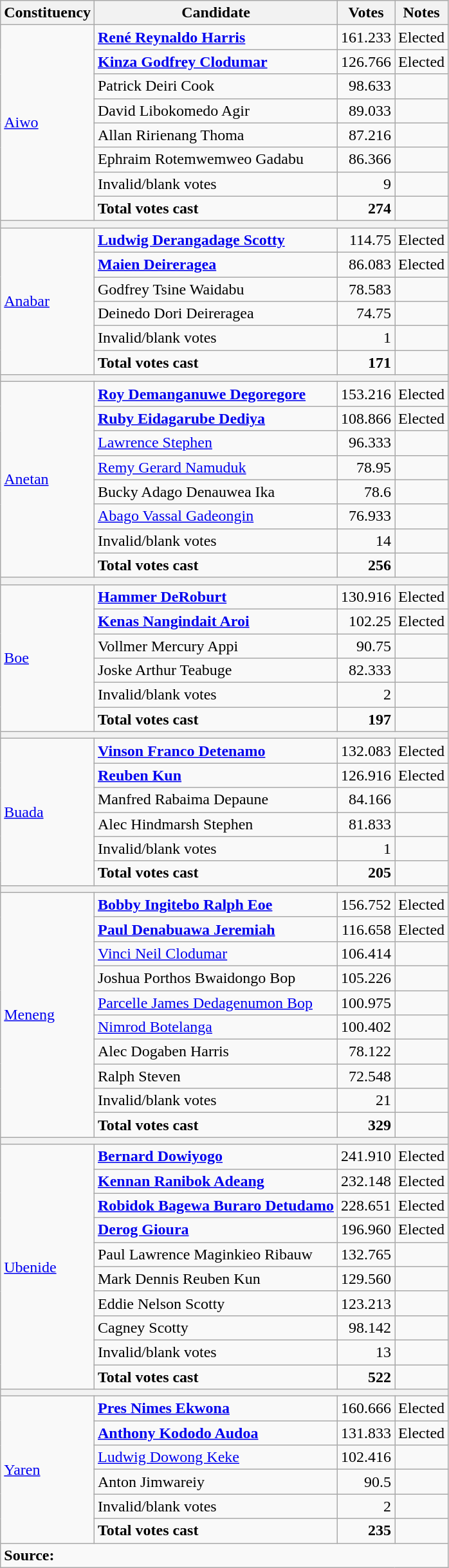<table class=wikitable style=text-align:left>
<tr>
<th>Constituency</th>
<th>Candidate</th>
<th>Votes</th>
<th>Notes</th>
</tr>
<tr>
<td rowspan=8><a href='#'>Aiwo</a></td>
<td><strong><a href='#'>René Reynaldo Harris</a></strong></td>
<td align=right>161.233</td>
<td>Elected</td>
</tr>
<tr>
<td><strong><a href='#'>Kinza Godfrey Clodumar</a></strong></td>
<td align=right>126.766</td>
<td>Elected</td>
</tr>
<tr>
<td>Patrick Deiri Cook</td>
<td align=right>98.633</td>
<td></td>
</tr>
<tr>
<td>David Libokomedo Agir</td>
<td align=right>89.033</td>
<td></td>
</tr>
<tr>
<td>Allan Ririenang Thoma</td>
<td align=right>87.216</td>
<td></td>
</tr>
<tr>
<td>Ephraim Rotemwemweo Gadabu</td>
<td align=right>86.366</td>
<td></td>
</tr>
<tr>
<td>Invalid/blank votes</td>
<td align=right>9</td>
<td></td>
</tr>
<tr>
<td><strong>Total votes cast</strong></td>
<td align=right><strong>274</strong></td>
<td></td>
</tr>
<tr>
<th colspan=4></th>
</tr>
<tr>
<td rowspan=6><a href='#'>Anabar</a></td>
<td><strong><a href='#'>Ludwig Derangadage Scotty</a></strong></td>
<td align=right>114.75</td>
<td>Elected</td>
</tr>
<tr>
<td><strong><a href='#'>Maien Deireragea</a></strong></td>
<td align=right>86.083</td>
<td>Elected</td>
</tr>
<tr>
<td>Godfrey Tsine Waidabu</td>
<td align=right>78.583</td>
<td></td>
</tr>
<tr>
<td>Deinedo Dori Deireragea</td>
<td align=right>74.75</td>
<td></td>
</tr>
<tr>
<td>Invalid/blank votes</td>
<td align=right>1</td>
<td></td>
</tr>
<tr>
<td><strong>Total votes cast</strong></td>
<td align=right><strong>171</strong></td>
<td></td>
</tr>
<tr>
<th colspan=4></th>
</tr>
<tr>
<td rowspan=8><a href='#'>Anetan</a></td>
<td><strong><a href='#'>Roy Demanganuwe Degoregore</a></strong></td>
<td align=right>153.216</td>
<td>Elected</td>
</tr>
<tr>
<td><strong><a href='#'>Ruby Eidagarube Dediya</a></strong></td>
<td align=right>108.866</td>
<td>Elected</td>
</tr>
<tr>
<td><a href='#'>Lawrence Stephen</a></td>
<td align=right>96.333</td>
<td></td>
</tr>
<tr>
<td><a href='#'>Remy Gerard Namuduk</a></td>
<td align=right>78.95</td>
<td></td>
</tr>
<tr>
<td>Bucky Adago Denauwea Ika</td>
<td align=right>78.6</td>
<td></td>
</tr>
<tr>
<td><a href='#'>Abago Vassal Gadeongin</a></td>
<td align=right>76.933</td>
<td></td>
</tr>
<tr>
<td>Invalid/blank votes</td>
<td align=right>14</td>
<td></td>
</tr>
<tr>
<td><strong>Total votes cast</strong></td>
<td align=right><strong>256</strong></td>
<td></td>
</tr>
<tr>
<th colspan=4></th>
</tr>
<tr>
<td rowspan=6><a href='#'>Boe</a></td>
<td><strong><a href='#'>Hammer DeRoburt</a></strong></td>
<td align=right>130.916</td>
<td>Elected</td>
</tr>
<tr>
<td><strong><a href='#'>Kenas Nangindait Aroi</a></strong></td>
<td align=right>102.25</td>
<td>Elected</td>
</tr>
<tr>
<td>Vollmer Mercury Appi</td>
<td align=right>90.75</td>
<td></td>
</tr>
<tr>
<td>Joske Arthur Teabuge</td>
<td align=right>82.333</td>
<td></td>
</tr>
<tr>
<td>Invalid/blank votes</td>
<td align=right>2</td>
<td></td>
</tr>
<tr>
<td><strong>Total votes cast</strong></td>
<td align=right><strong>197</strong></td>
<td></td>
</tr>
<tr>
<th colspan=4></th>
</tr>
<tr>
<td rowspan=6><a href='#'>Buada</a></td>
<td><strong><a href='#'>Vinson Franco Detenamo</a></strong></td>
<td align=right>132.083</td>
<td>Elected</td>
</tr>
<tr>
<td><strong><a href='#'>Reuben Kun</a></strong></td>
<td align=right>126.916</td>
<td>Elected</td>
</tr>
<tr>
<td>Manfred Rabaima Depaune</td>
<td align=right>84.166</td>
<td></td>
</tr>
<tr>
<td>Alec Hindmarsh Stephen</td>
<td align=right>81.833</td>
<td></td>
</tr>
<tr>
<td>Invalid/blank votes</td>
<td align=right>1</td>
<td></td>
</tr>
<tr>
<td><strong>Total votes cast</strong></td>
<td align=right><strong>205</strong></td>
<td></td>
</tr>
<tr>
<th colspan=4></th>
</tr>
<tr>
<td rowspan=10><a href='#'>Meneng</a></td>
<td><strong><a href='#'>Bobby Ingitebo Ralph Eoe</a></strong></td>
<td align=right>156.752</td>
<td>Elected</td>
</tr>
<tr>
<td><strong><a href='#'>Paul Denabuawa Jeremiah</a></strong></td>
<td align=right>116.658</td>
<td>Elected</td>
</tr>
<tr>
<td><a href='#'>Vinci Neil Clodumar</a></td>
<td align=right>106.414</td>
<td></td>
</tr>
<tr>
<td>Joshua Porthos Bwaidongo Bop</td>
<td align=right>105.226</td>
<td></td>
</tr>
<tr>
<td><a href='#'>Parcelle James Dedagenumon Bop</a></td>
<td align=right>100.975</td>
<td></td>
</tr>
<tr>
<td><a href='#'>Nimrod Botelanga</a></td>
<td align=right>100.402</td>
<td></td>
</tr>
<tr>
<td>Alec Dogaben Harris</td>
<td align=right>78.122</td>
<td></td>
</tr>
<tr>
<td>Ralph Steven</td>
<td align=right>72.548</td>
<td></td>
</tr>
<tr>
<td>Invalid/blank votes</td>
<td align=right>21</td>
<td></td>
</tr>
<tr>
<td><strong>Total votes cast</strong></td>
<td align=right><strong>329</strong></td>
<td></td>
</tr>
<tr>
<th colspan=4></th>
</tr>
<tr>
<td rowspan=10><a href='#'>Ubenide</a></td>
<td><strong><a href='#'>Bernard Dowiyogo</a></strong></td>
<td align=right>241.910</td>
<td>Elected</td>
</tr>
<tr>
<td><strong><a href='#'>Kennan Ranibok Adeang</a></strong></td>
<td align=right>232.148</td>
<td>Elected</td>
</tr>
<tr>
<td><strong><a href='#'>Robidok Bagewa Buraro Detudamo</a></strong></td>
<td align=right>228.651</td>
<td>Elected</td>
</tr>
<tr>
<td><strong><a href='#'>Derog Gioura</a></strong></td>
<td align=right>196.960</td>
<td>Elected</td>
</tr>
<tr>
<td>Paul Lawrence Maginkieo Ribauw</td>
<td align=right>132.765</td>
<td></td>
</tr>
<tr>
<td>Mark Dennis Reuben Kun</td>
<td align=right>129.560</td>
<td></td>
</tr>
<tr>
<td>Eddie Nelson Scotty</td>
<td align=right>123.213</td>
<td></td>
</tr>
<tr>
<td>Cagney Scotty</td>
<td align=right>98.142</td>
<td></td>
</tr>
<tr>
<td>Invalid/blank votes</td>
<td align=right>13</td>
<td></td>
</tr>
<tr>
<td><strong>Total votes cast</strong></td>
<td align=right><strong>522</strong></td>
<td></td>
</tr>
<tr>
<th colspan=4></th>
</tr>
<tr>
<td rowspan=6><a href='#'>Yaren</a></td>
<td><strong><a href='#'>Pres Nimes Ekwona</a></strong></td>
<td align=right>160.666</td>
<td>Elected</td>
</tr>
<tr>
<td><strong><a href='#'>Anthony Kododo Audoa</a></strong></td>
<td align=right>131.833</td>
<td>Elected</td>
</tr>
<tr>
<td><a href='#'>Ludwig Dowong Keke</a></td>
<td align=right>102.416</td>
<td></td>
</tr>
<tr>
<td>Anton Jimwareiy</td>
<td align=right>90.5</td>
<td></td>
</tr>
<tr>
<td>Invalid/blank votes</td>
<td align=right>2</td>
<td></td>
</tr>
<tr>
<td><strong>Total votes cast</strong></td>
<td align=right><strong>235</strong></td>
<td></td>
</tr>
<tr>
<td align=left colspan=4><strong>Source:</strong> </td>
</tr>
</table>
